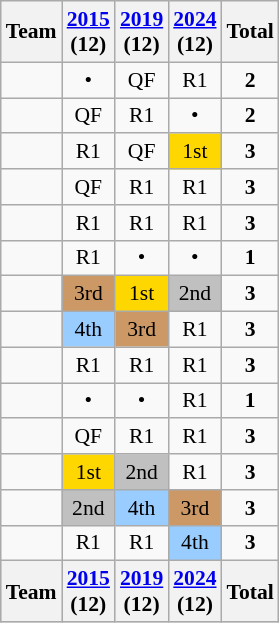<table class="wikitable" style="text-align:center; font-size:90%;">
<tr>
<th scope="col">Team</th>
<th scope="col"><a href='#'>2015</a><br>(12)</th>
<th scope="col"><a href='#'>2019</a><br>(12)</th>
<th scope="col"><a href='#'>2024</a><br>(12)</th>
<th scope="col">Total</th>
</tr>
<tr align=center>
<td align=left></td>
<td>•</td>
<td>QF<br></td>
<td>R1<br></td>
<td><strong>2</strong></td>
</tr>
<tr align="center">
<td align="left"></td>
<td>QF<br></td>
<td>R1<br></td>
<td>•</td>
<td><strong>2</strong></td>
</tr>
<tr align="center">
<td align="left"></td>
<td>R1<br></td>
<td>QF<br></td>
<td bgcolor="gold">1st</td>
<td><strong>3</strong></td>
</tr>
<tr align="center">
<td align="left"></td>
<td>QF<br></td>
<td>R1<br></td>
<td>R1<br></td>
<td><strong>3</strong></td>
</tr>
<tr align="center">
<td align="left"></td>
<td>R1<br></td>
<td>R1<br></td>
<td>R1<br></td>
<td><strong>3</strong></td>
</tr>
<tr align="center">
<td align="left"></td>
<td>R1<br></td>
<td>•</td>
<td>•</td>
<td><strong>1</strong></td>
</tr>
<tr align="center">
<td align="left"></td>
<td bgcolor="#cc9966">3rd</td>
<td bgcolor="gold">1st</td>
<td bgcolor="silver">2nd</td>
<td><strong>3</strong></td>
</tr>
<tr align="center">
<td align="left"></td>
<td bgcolor="#9acdff">4th</td>
<td bgcolor="#cc9966">3rd</td>
<td>R1<br></td>
<td><strong>3</strong></td>
</tr>
<tr align="center">
<td align="left"></td>
<td>R1<br></td>
<td>R1<br></td>
<td>R1<br></td>
<td><strong>3</strong></td>
</tr>
<tr align="center">
<td align="left"></td>
<td>•</td>
<td>•</td>
<td>R1<br></td>
<td><strong>1</strong></td>
</tr>
<tr align="center">
<td align="left"></td>
<td>QF<br></td>
<td>R1<br></td>
<td>R1<br></td>
<td><strong>3</strong></td>
</tr>
<tr align="center">
<td align="left"></td>
<td bgcolor=gold>1st</td>
<td bgcolor="silver">2nd</td>
<td>R1<br></td>
<td><strong>3</strong></td>
</tr>
<tr align="center">
<td align="left"></td>
<td bgcolor="silver">2nd</td>
<td bgcolor="#9acdff">4th</td>
<td bgcolor="#cc9966">3rd</td>
<td><strong>3</strong></td>
</tr>
<tr align="center">
<td align="left"></td>
<td>R1<br></td>
<td>R1<br></td>
<td bgcolor="#9acdff">4th</td>
<td><strong>3</strong></td>
</tr>
<tr style="background:#cccccc;" align=center>
<th scope="col">Team</th>
<th scope="col"><a href='#'>2015</a><br>(12)</th>
<th scope="col"><a href='#'>2019</a><br>(12)</th>
<th scope="col"><a href='#'>2024</a><br>(12)</th>
<th scope="col">Total</th>
</tr>
</table>
